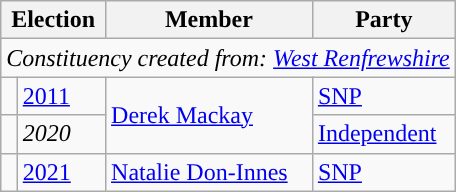<table class="wikitable">
<tr>
<th colspan="2">Election</th>
<th>Member</th>
<th>Party</th>
</tr>
<tr>
<td colspan="5"><em>Constituency created from: <a href='#'>West Renfrewshire</a></em></td>
</tr>
<tr>
<td style="background-color: "></td>
<td><a href='#'>2011</a></td>
<td rowspan="2"><a href='#'>Derek Mackay</a></td>
<td><a href='#'>SNP</a></td>
</tr>
<tr>
<td style="background-color: "></td>
<td><em>2020</em></td>
<td><a href='#'>Independent</a></td>
</tr>
<tr>
<td style="background-color: "></td>
<td><a href='#'>2021</a></td>
<td><a href='#'>Natalie Don-Innes</a></td>
<td><a href='#'>SNP</a></td>
</tr>
</table>
